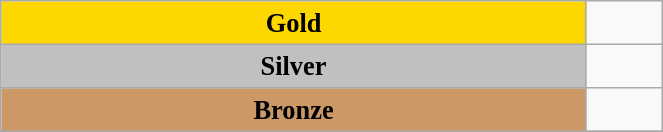<table class="wikitable" style=" text-align:center; font-size:110%;" width="35%">
<tr>
<td rowspan="1" bgcolor="gold"><strong>Gold</strong></td>
<td align=left></td>
</tr>
<tr>
<td rowspan="1" bgcolor="silver"><strong>Silver</strong></td>
<td align=left></td>
</tr>
<tr>
<td rowspan="1" bgcolor="#cc9966"><strong>Bronze</strong></td>
<td align=left></td>
</tr>
<tr>
</tr>
</table>
